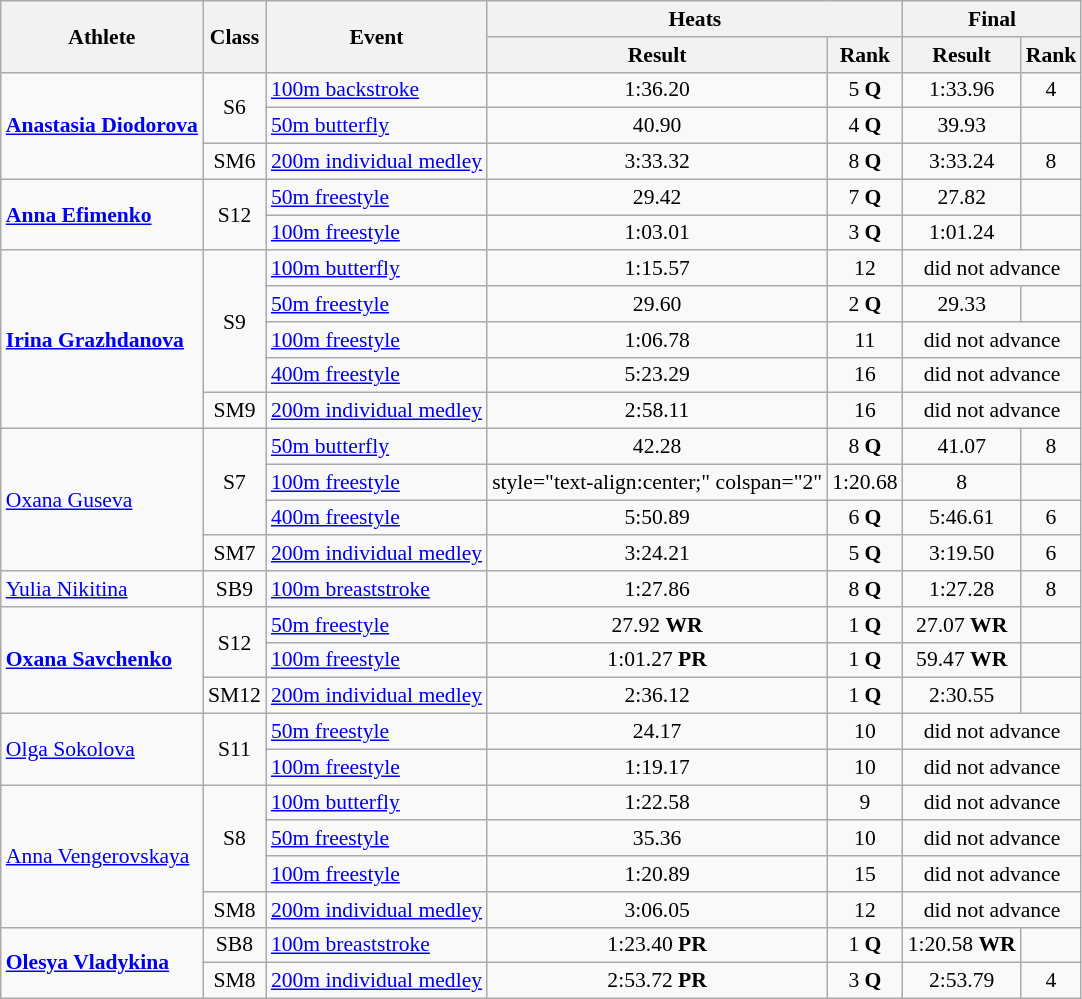<table class=wikitable style="font-size:90%">
<tr>
<th rowspan="2">Athlete</th>
<th rowspan="2">Class</th>
<th rowspan="2">Event</th>
<th colspan="2">Heats</th>
<th colspan="2">Final</th>
</tr>
<tr>
<th>Result</th>
<th>Rank</th>
<th>Result</th>
<th>Rank</th>
</tr>
<tr>
<td rowspan="3"><strong><a href='#'>Anastasia Diodorova</a></strong></td>
<td rowspan="2" style="text-align:center;">S6</td>
<td><a href='#'>100m backstroke</a></td>
<td style="text-align:center;">1:36.20</td>
<td style="text-align:center;">5 <strong>Q</strong></td>
<td style="text-align:center;">1:33.96</td>
<td style="text-align:center;">4</td>
</tr>
<tr>
<td><a href='#'>50m butterfly</a></td>
<td style="text-align:center;">40.90</td>
<td style="text-align:center;">4 <strong>Q</strong></td>
<td style="text-align:center;">39.93</td>
<td style="text-align:center;"></td>
</tr>
<tr>
<td style="text-align:center;">SM6</td>
<td><a href='#'>200m individual medley</a></td>
<td style="text-align:center;">3:33.32</td>
<td style="text-align:center;">8 <strong>Q</strong></td>
<td style="text-align:center;">3:33.24</td>
<td style="text-align:center;">8</td>
</tr>
<tr>
<td rowspan="2"><strong><a href='#'>Anna Efimenko</a></strong></td>
<td rowspan="2" style="text-align:center;">S12</td>
<td><a href='#'>50m freestyle</a></td>
<td style="text-align:center;">29.42</td>
<td style="text-align:center;">7 <strong>Q</strong></td>
<td style="text-align:center;">27.82</td>
<td style="text-align:center;"></td>
</tr>
<tr>
<td><a href='#'>100m freestyle</a></td>
<td style="text-align:center;">1:03.01</td>
<td style="text-align:center;">3 <strong>Q</strong></td>
<td style="text-align:center;">1:01.24</td>
<td style="text-align:center;"></td>
</tr>
<tr>
<td rowspan="5"><strong><a href='#'>Irina Grazhdanova</a></strong></td>
<td rowspan="4" style="text-align:center;">S9</td>
<td><a href='#'>100m butterfly</a></td>
<td style="text-align:center;">1:15.57</td>
<td style="text-align:center;">12</td>
<td style="text-align:center;" colspan="2">did not advance</td>
</tr>
<tr>
<td><a href='#'>50m freestyle</a></td>
<td style="text-align:center;">29.60</td>
<td style="text-align:center;">2 <strong>Q</strong></td>
<td style="text-align:center;">29.33</td>
<td style="text-align:center;"></td>
</tr>
<tr>
<td><a href='#'>100m freestyle</a></td>
<td style="text-align:center;">1:06.78</td>
<td style="text-align:center;">11</td>
<td style="text-align:center;" colspan="2">did not advance</td>
</tr>
<tr>
<td><a href='#'>400m freestyle</a></td>
<td style="text-align:center;">5:23.29</td>
<td style="text-align:center;">16</td>
<td style="text-align:center;" colspan="2">did not advance</td>
</tr>
<tr>
<td style="text-align:center;">SM9</td>
<td><a href='#'>200m individual medley</a></td>
<td style="text-align:center;">2:58.11</td>
<td style="text-align:center;">16</td>
<td style="text-align:center;" colspan="2">did not advance</td>
</tr>
<tr>
<td rowspan="4"><a href='#'>Oxana Guseva</a></td>
<td rowspan="3" style="text-align:center;">S7</td>
<td><a href='#'>50m butterfly</a></td>
<td style="text-align:center;">42.28</td>
<td style="text-align:center;">8 <strong>Q</strong></td>
<td style="text-align:center;">41.07</td>
<td style="text-align:center;">8</td>
</tr>
<tr>
<td><a href='#'>100m freestyle</a></td>
<td>style="text-align:center;" colspan="2" </td>
<td style="text-align:center;">1:20.68</td>
<td style="text-align:center;">8</td>
</tr>
<tr>
<td><a href='#'>400m freestyle</a></td>
<td style="text-align:center;">5:50.89</td>
<td style="text-align:center;">6 <strong>Q</strong></td>
<td style="text-align:center;">5:46.61</td>
<td style="text-align:center;">6</td>
</tr>
<tr>
<td style="text-align:center;">SM7</td>
<td><a href='#'>200m individual medley</a></td>
<td style="text-align:center;">3:24.21</td>
<td style="text-align:center;">5 <strong>Q</strong></td>
<td style="text-align:center;">3:19.50</td>
<td style="text-align:center;">6</td>
</tr>
<tr>
<td><a href='#'>Yulia Nikitina</a></td>
<td style="text-align:center;">SB9</td>
<td><a href='#'>100m breaststroke</a></td>
<td style="text-align:center;">1:27.86</td>
<td style="text-align:center;">8 <strong>Q</strong></td>
<td style="text-align:center;">1:27.28</td>
<td style="text-align:center;">8</td>
</tr>
<tr>
<td rowspan="3"><strong><a href='#'>Oxana Savchenko</a></strong></td>
<td rowspan="2" style="text-align:center;">S12</td>
<td><a href='#'>50m freestyle</a></td>
<td style="text-align:center;">27.92 <strong>WR</strong></td>
<td style="text-align:center;">1 <strong>Q</strong></td>
<td style="text-align:center;">27.07 <strong>WR</strong></td>
<td style="text-align:center;"></td>
</tr>
<tr>
<td><a href='#'>100m freestyle</a></td>
<td style="text-align:center;">1:01.27 <strong>PR</strong></td>
<td style="text-align:center;">1 <strong>Q</strong></td>
<td style="text-align:center;">59.47 <strong>WR</strong></td>
<td style="text-align:center;"></td>
</tr>
<tr>
<td style="text-align:center;">SM12</td>
<td><a href='#'>200m individual medley</a></td>
<td style="text-align:center;">2:36.12</td>
<td style="text-align:center;">1 <strong>Q</strong></td>
<td style="text-align:center;">2:30.55</td>
<td style="text-align:center;"></td>
</tr>
<tr>
<td rowspan="2"><a href='#'>Olga Sokolova</a></td>
<td rowspan="2" style="text-align:center;">S11</td>
<td><a href='#'>50m freestyle</a></td>
<td style="text-align:center;">24.17</td>
<td style="text-align:center;">10</td>
<td style="text-align:center;" colspan="2">did not advance</td>
</tr>
<tr>
<td><a href='#'>100m freestyle</a></td>
<td style="text-align:center;">1:19.17</td>
<td style="text-align:center;">10</td>
<td style="text-align:center;" colspan="2">did not advance</td>
</tr>
<tr>
<td rowspan="4"><a href='#'>Anna Vengerovskaya</a></td>
<td rowspan="3" style="text-align:center;">S8</td>
<td><a href='#'>100m butterfly</a></td>
<td style="text-align:center;">1:22.58</td>
<td style="text-align:center;">9</td>
<td style="text-align:center;" colspan="2">did not advance</td>
</tr>
<tr>
<td><a href='#'>50m freestyle</a></td>
<td style="text-align:center;">35.36</td>
<td style="text-align:center;">10</td>
<td style="text-align:center;" colspan="2">did not advance</td>
</tr>
<tr>
<td><a href='#'>100m freestyle</a></td>
<td style="text-align:center;">1:20.89</td>
<td style="text-align:center;">15</td>
<td style="text-align:center;" colspan="2">did not advance</td>
</tr>
<tr>
<td style="text-align:center;">SM8</td>
<td><a href='#'>200m individual medley</a></td>
<td style="text-align:center;">3:06.05</td>
<td style="text-align:center;">12</td>
<td style="text-align:center;" colspan="2">did not advance</td>
</tr>
<tr>
<td rowspan="2"><strong><a href='#'>Olesya Vladykina</a></strong></td>
<td style="text-align:center;">SB8</td>
<td><a href='#'>100m breaststroke</a></td>
<td style="text-align:center;">1:23.40 <strong>PR</strong></td>
<td style="text-align:center;">1 <strong>Q</strong></td>
<td style="text-align:center;">1:20.58 <strong>WR</strong></td>
<td style="text-align:center;"></td>
</tr>
<tr>
<td style="text-align:center;">SM8</td>
<td><a href='#'>200m individual medley</a></td>
<td style="text-align:center;">2:53.72 <strong>PR</strong></td>
<td style="text-align:center;">3 <strong>Q</strong></td>
<td style="text-align:center;">2:53.79</td>
<td style="text-align:center;">4</td>
</tr>
</table>
